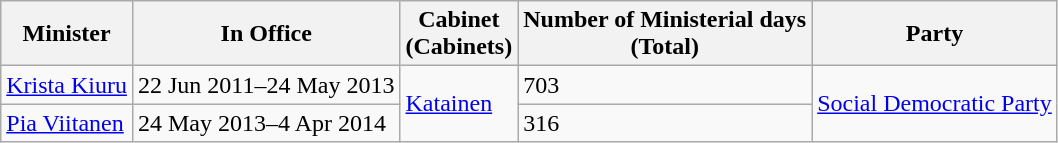<table class="wikitable">
<tr>
<th>Minister</th>
<th>In Office</th>
<th>Cabinet<br>(Cabinets)</th>
<th>Number of Ministerial days <br>(Total)</th>
<th>Party</th>
</tr>
<tr>
<td><a href='#'>Krista Kiuru</a></td>
<td>22 Jun 2011–24 May 2013</td>
<td rowspan=2><a href='#'>Katainen</a></td>
<td>703</td>
<td rowspan=2><a href='#'>Social Democratic Party</a></td>
</tr>
<tr>
<td><a href='#'>Pia Viitanen</a></td>
<td>24 May 2013–4 Apr 2014</td>
<td>316</td>
</tr>
</table>
